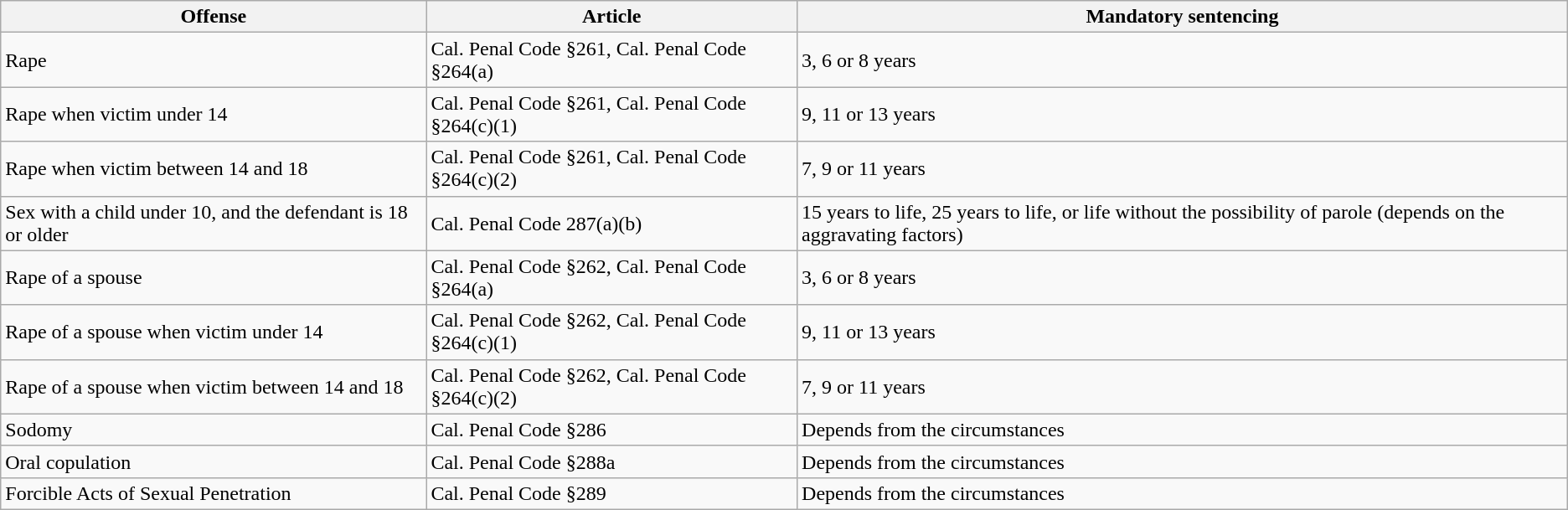<table class="wikitable">
<tr>
<th>Offense</th>
<th>Article</th>
<th>Mandatory sentencing</th>
</tr>
<tr>
<td>Rape</td>
<td>Cal. Penal Code §261, Cal. Penal Code §264(a)</td>
<td>3, 6 or 8 years</td>
</tr>
<tr>
<td>Rape when victim under 14</td>
<td>Cal. Penal Code §261, Cal. Penal Code §264(c)(1)</td>
<td>9, 11 or 13 years</td>
</tr>
<tr>
<td>Rape when victim between 14 and 18</td>
<td>Cal. Penal Code §261, Cal. Penal Code §264(c)(2)</td>
<td>7, 9 or 11 years</td>
</tr>
<tr>
<td>Sex with a child under 10, and the defendant is 18 or older</td>
<td>Cal. Penal Code 287(a)(b)</td>
<td>15 years to life, 25 years to life, or life without the possibility of parole (depends on the aggravating factors)</td>
</tr>
<tr>
<td>Rape of a spouse</td>
<td>Cal. Penal Code §262, Cal. Penal Code §264(a)</td>
<td>3, 6 or 8 years</td>
</tr>
<tr>
<td>Rape of a spouse when victim under 14</td>
<td>Cal. Penal Code §262, Cal. Penal Code §264(c)(1)</td>
<td>9, 11 or 13 years</td>
</tr>
<tr>
<td>Rape of a spouse when victim between 14 and 18</td>
<td>Cal. Penal Code §262, Cal. Penal Code §264(c)(2)</td>
<td>7, 9 or 11 years</td>
</tr>
<tr>
<td>Sodomy</td>
<td>Cal. Penal Code §286</td>
<td>Depends from the circumstances</td>
</tr>
<tr>
<td>Oral copulation</td>
<td>Cal. Penal Code §288a</td>
<td>Depends from the circumstances</td>
</tr>
<tr>
<td>Forcible Acts of Sexual Penetration</td>
<td>Cal. Penal Code §289</td>
<td>Depends from the circumstances</td>
</tr>
</table>
